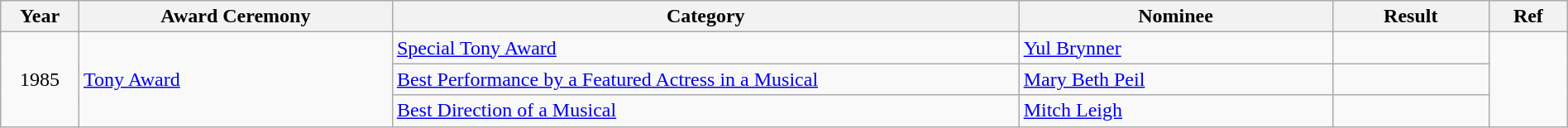<table class="wikitable" style="width: 100%;">
<tr>
<th width="5%">Year</th>
<th width="20%">Award Ceremony</th>
<th width="40%">Category</th>
<th width="20%">Nominee</th>
<th width="10%">Result</th>
<th width="5%">Ref</th>
</tr>
<tr>
<td rowspan="3" align="center">1985</td>
<td rowspan="3"><a href='#'>Tony Award</a></td>
<td><a href='#'>Special Tony Award</a></td>
<td><a href='#'>Yul Brynner</a></td>
<td></td>
<td rowspan="3" align="center"></td>
</tr>
<tr>
<td><a href='#'>Best Performance by a Featured Actress in a Musical</a></td>
<td><a href='#'>Mary Beth Peil</a></td>
<td></td>
</tr>
<tr>
<td><a href='#'>Best Direction of a Musical</a></td>
<td><a href='#'>Mitch Leigh</a></td>
<td></td>
</tr>
</table>
